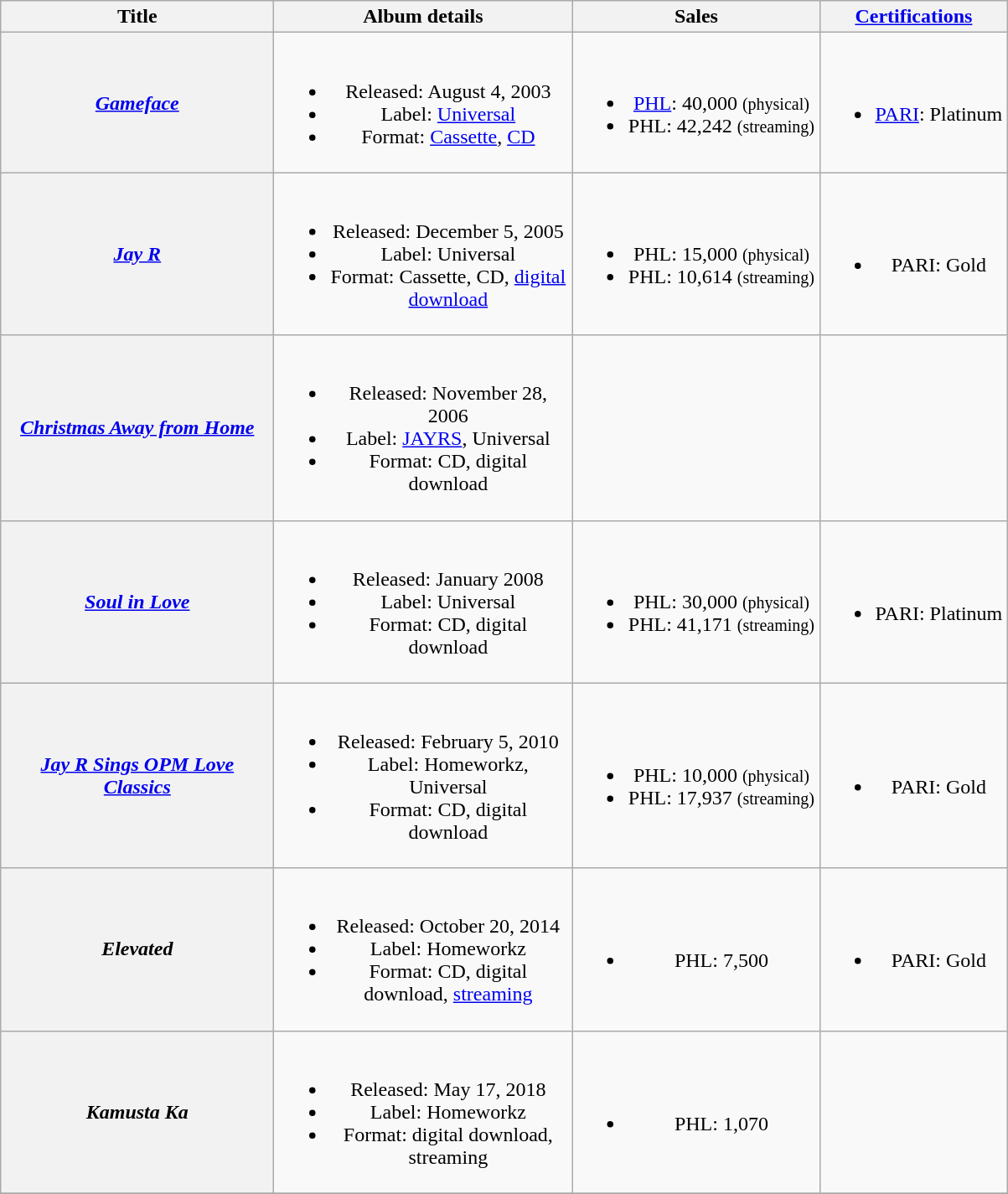<table class="wikitable plainrowheaders" style="text-align:center;" border="1">
<tr>
<th scope="col" width="210">Title</th>
<th scope="col" width="230">Album details</th>
<th scope="col" width="190">Sales</th>
<th scope="col"><a href='#'>Certifications</a></th>
</tr>
<tr>
<th scope="row"><em><a href='#'>Gameface</a></em></th>
<td><br><ul><li>Released: August 4, 2003</li><li>Label: <a href='#'>Universal</a></li><li>Format: <a href='#'>Cassette</a>, <a href='#'>CD</a></li></ul></td>
<td><br><ul><li><a href='#'>PHL</a>: 40,000 <small>(physical)</small></li><li>PHL: 42,242 <small>(streaming)</small></li></ul></td>
<td><br><ul><li><a href='#'>PARI</a>: Platinum</li></ul></td>
</tr>
<tr>
<th scope="row"><em><a href='#'>Jay R</a></em></th>
<td><br><ul><li>Released: December 5, 2005</li><li>Label: Universal</li><li>Format: Cassette, CD, <a href='#'>digital download</a></li></ul></td>
<td><br><ul><li>PHL: 15,000 <small>(physical)</small></li><li>PHL: 10,614 <small>(streaming)</small></li></ul></td>
<td><br><ul><li>PARI: Gold</li></ul></td>
</tr>
<tr>
<th scope="row"><em><a href='#'>Christmas Away from Home</a></em></th>
<td><br><ul><li>Released: November 28, 2006</li><li>Label: <a href='#'>JAYRS</a>, Universal</li><li>Format: CD, digital download</li></ul></td>
<td></td>
<td></td>
</tr>
<tr>
<th scope="row"><em><a href='#'>Soul in Love</a></em></th>
<td><br><ul><li>Released: January 2008</li><li>Label: Universal</li><li>Format: CD, digital download</li></ul></td>
<td><br><ul><li>PHL: 30,000 <small>(physical)</small></li><li>PHL: 41,171 <small>(streaming)</small></li></ul></td>
<td><br><ul><li>PARI: Platinum</li></ul></td>
</tr>
<tr>
<th scope="row"><em><a href='#'>Jay R Sings OPM Love Classics</a></em></th>
<td><br><ul><li>Released: February 5, 2010</li><li>Label: Homeworkz, Universal</li><li>Format: CD, digital download</li></ul></td>
<td><br><ul><li>PHL: 10,000 <small>(physical)</small></li><li>PHL: 17,937 <small>(streaming)</small></li></ul></td>
<td><br><ul><li>PARI: Gold</li></ul></td>
</tr>
<tr>
<th scope="row"><em>Elevated</em></th>
<td><br><ul><li>Released: October 20, 2014</li><li>Label: Homeworkz</li><li>Format: CD, digital download, <a href='#'>streaming</a></li></ul></td>
<td><br><ul><li>PHL: 7,500</li></ul></td>
<td><br><ul><li>PARI: Gold</li></ul></td>
</tr>
<tr>
<th scope="row"><em>Kamusta Ka</em></th>
<td><br><ul><li>Released: May 17, 2018</li><li>Label: Homeworkz</li><li>Format: digital download, streaming</li></ul></td>
<td><br><ul><li>PHL: 1,070</li></ul></td>
<td></td>
</tr>
<tr>
</tr>
</table>
